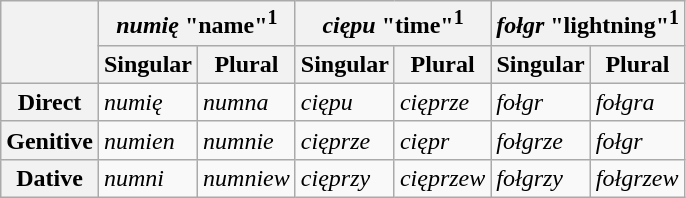<table class="wikitable">
<tr>
<th rowspan="2"></th>
<th colspan="2"><em>numię</em> "name"<sup>1</sup></th>
<th colspan="2"><em>ciępu</em> "time"<sup>1</sup></th>
<th colspan="2"><em>fołgr</em> "lightning"<sup>1</sup></th>
</tr>
<tr>
<th>Singular</th>
<th>Plural</th>
<th>Singular</th>
<th>Plural</th>
<th>Singular</th>
<th>Plural</th>
</tr>
<tr>
<th>Direct</th>
<td><em>numię</em></td>
<td><em>numna</em></td>
<td><em>ciępu</em></td>
<td><em>cięprze</em></td>
<td><em>fołgr</em></td>
<td><em>fołgra</em></td>
</tr>
<tr>
<th>Genitive</th>
<td><em>numien</em></td>
<td><em>numnie</em></td>
<td><em>cięprze</em></td>
<td><em>ciępr</em></td>
<td><em>fołgrze</em></td>
<td><em>fołgr</em></td>
</tr>
<tr>
<th>Dative</th>
<td><em>numni</em></td>
<td><em>numniew</em></td>
<td><em>cięprzy</em></td>
<td><em>cięprzew</em></td>
<td><em>fołgrzy</em></td>
<td><em>fołgrzew</em></td>
</tr>
</table>
